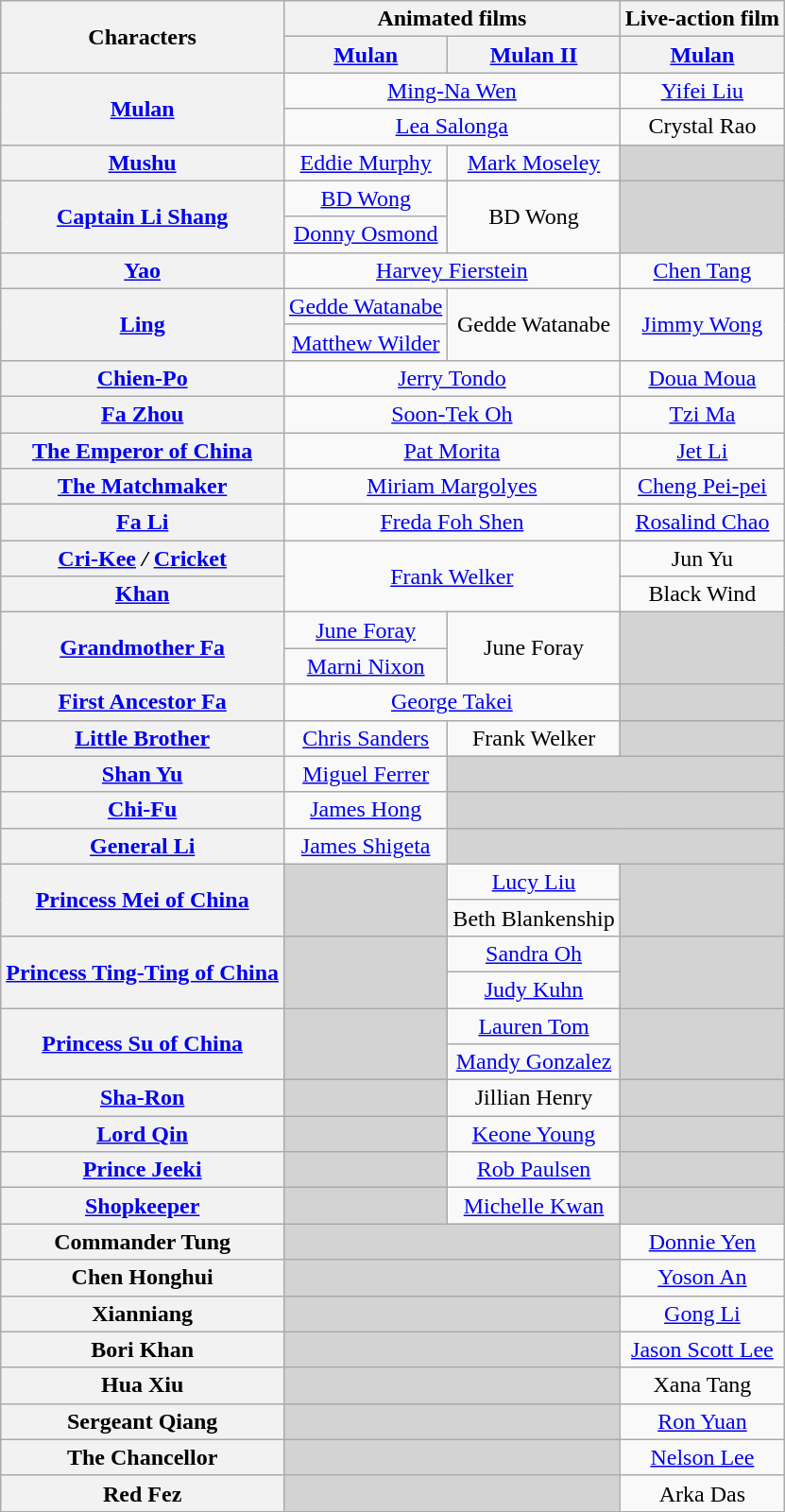<table class="wikitable plainrowheaders" style="text-align:center;">
<tr>
<th rowspan="2">Characters</th>
<th colspan="2">Animated films</th>
<th>Live-action film</th>
</tr>
<tr>
<th><a href='#'>Mulan</a></th>
<th><a href='#'>Mulan II</a></th>
<th><a href='#'>Mulan</a></th>
</tr>
<tr>
<th rowspan="2"><a href='#'>Mulan</a></th>
<td colspan="2"><a href='#'>Ming-Na Wen</a></td>
<td><a href='#'>Yifei Liu</a></td>
</tr>
<tr>
<td colspan="2"><a href='#'>Lea Salonga</a></td>
<td>Crystal Rao</td>
</tr>
<tr>
<th><a href='#'>Mushu</a></th>
<td><a href='#'>Eddie Murphy</a></td>
<td><a href='#'>Mark Moseley</a></td>
<td style="background:#d3d3d3;"></td>
</tr>
<tr>
<th rowspan="2"><a href='#'>Captain Li Shang</a></th>
<td><a href='#'>BD Wong</a></td>
<td rowspan="2">BD Wong</td>
<td rowspan="2" style="background:#d3d3d3;"></td>
</tr>
<tr>
<td><a href='#'>Donny Osmond</a></td>
</tr>
<tr>
<th><a href='#'>Yao</a></th>
<td colspan="2"><a href='#'>Harvey Fierstein</a></td>
<td><a href='#'>Chen Tang</a></td>
</tr>
<tr>
<th rowspan="2"><a href='#'>Ling</a></th>
<td><a href='#'>Gedde Watanabe</a></td>
<td rowspan="2">Gedde Watanabe</td>
<td rowspan="2"><a href='#'>Jimmy Wong</a></td>
</tr>
<tr>
<td><a href='#'>Matthew Wilder</a></td>
</tr>
<tr>
<th><a href='#'>Chien-Po</a></th>
<td colspan="2"><a href='#'>Jerry Tondo</a></td>
<td><a href='#'>Doua Moua</a></td>
</tr>
<tr>
<th><a href='#'>Fa Zhou</a></th>
<td colspan="2"><a href='#'>Soon-Tek Oh</a></td>
<td><a href='#'>Tzi Ma</a></td>
</tr>
<tr>
<th><a href='#'>The Emperor of China</a></th>
<td colspan="2"><a href='#'>Pat Morita</a></td>
<td><a href='#'>Jet Li</a></td>
</tr>
<tr>
<th><a href='#'>The Matchmaker</a></th>
<td colspan="2"><a href='#'>Miriam Margolyes</a></td>
<td><a href='#'>Cheng Pei-pei</a></td>
</tr>
<tr>
<th><a href='#'>Fa Li</a></th>
<td colspan="2"><a href='#'>Freda Foh Shen</a></td>
<td><a href='#'>Rosalind Chao</a></td>
</tr>
<tr>
<th><a href='#'>Cri-Kee</a> <em>/</em> <a href='#'>Cricket</a></th>
<td rowspan="2" colspan="2"><a href='#'>Frank Welker</a></td>
<td>Jun Yu</td>
</tr>
<tr>
<th><a href='#'>Khan</a></th>
<td>Black Wind</td>
</tr>
<tr>
<th rowspan="2"><a href='#'>Grandmother Fa</a></th>
<td><a href='#'>June Foray</a></td>
<td rowspan="2">June Foray</td>
<td rowspan="2" style="background:#d3d3d3;"></td>
</tr>
<tr>
<td><a href='#'>Marni Nixon</a></td>
</tr>
<tr>
<th><a href='#'>First Ancestor Fa</a></th>
<td colspan="2"><a href='#'>George Takei</a></td>
<td style="background:#d3d3d3;"></td>
</tr>
<tr>
<th><a href='#'>Little Brother</a></th>
<td><a href='#'>Chris Sanders</a></td>
<td>Frank Welker</td>
<td style="background:#d3d3d3;"></td>
</tr>
<tr>
<th><a href='#'>Shan Yu</a></th>
<td><a href='#'>Miguel Ferrer</a></td>
<td colspan="2" style="background:#d3d3d3;"></td>
</tr>
<tr>
<th><a href='#'>Chi-Fu</a></th>
<td><a href='#'>James Hong</a></td>
<td colspan="2" style="background:#d3d3d3;"></td>
</tr>
<tr>
<th><a href='#'>General Li</a></th>
<td><a href='#'>James Shigeta</a></td>
<td colspan="2" style="background:#d3d3d3;"></td>
</tr>
<tr>
<th rowspan="2"><a href='#'>Princess Mei of China</a></th>
<td rowspan="2" style="background:#d3d3d3;"></td>
<td><a href='#'>Lucy Liu</a></td>
<td rowspan="2" style="background:#d3d3d3;"></td>
</tr>
<tr>
<td>Beth Blankenship</td>
</tr>
<tr>
<th rowspan="2"><a href='#'>Princess Ting-Ting of China</a></th>
<td rowspan="2" style="background:#d3d3d3;"></td>
<td><a href='#'>Sandra Oh</a></td>
<td rowspan="2" style="background:#d3d3d3;"></td>
</tr>
<tr>
<td><a href='#'>Judy Kuhn</a></td>
</tr>
<tr>
<th rowspan="2"><a href='#'>Princess Su of China</a></th>
<td rowspan="2" style="background:#d3d3d3;"></td>
<td><a href='#'>Lauren Tom</a></td>
<td rowspan="2" style="background:#d3d3d3;"></td>
</tr>
<tr>
<td><a href='#'>Mandy Gonzalez</a></td>
</tr>
<tr>
<th><a href='#'>Sha-Ron</a></th>
<td style="background:#d3d3d3;"></td>
<td>Jillian Henry</td>
<td style="background:#d3d3d3;"></td>
</tr>
<tr>
<th><a href='#'>Lord Qin</a></th>
<td style="background:#d3d3d3;"></td>
<td><a href='#'>Keone Young</a></td>
<td style="background:#d3d3d3;"></td>
</tr>
<tr>
<th><a href='#'>Prince Jeeki</a></th>
<td style="background:#d3d3d3;"></td>
<td><a href='#'>Rob Paulsen</a></td>
<td style="background:#d3d3d3;"></td>
</tr>
<tr>
<th><a href='#'>Shopkeeper</a></th>
<td style="background:#d3d3d3;"></td>
<td><a href='#'>Michelle Kwan</a></td>
<td style="background:#d3d3d3;"></td>
</tr>
<tr>
<th>Commander Tung</th>
<td colspan="2" style="background:#d3d3d3;"></td>
<td><a href='#'>Donnie Yen</a></td>
</tr>
<tr>
<th>Chen Honghui</th>
<td colspan="2" style="background:#d3d3d3;"></td>
<td><a href='#'>Yoson An</a></td>
</tr>
<tr>
<th>Xianniang</th>
<td colspan="2" style="background:#d3d3d3;"></td>
<td><a href='#'>Gong Li</a></td>
</tr>
<tr>
<th>Bori Khan</th>
<td colspan="2" style="background:#d3d3d3;"></td>
<td><a href='#'>Jason Scott Lee</a></td>
</tr>
<tr>
<th>Hua Xiu</th>
<td colspan="2" style="background:#d3d3d3;"></td>
<td>Xana Tang</td>
</tr>
<tr>
<th>Sergeant Qiang</th>
<td colspan="2" style="background:#d3d3d3;"></td>
<td><a href='#'>Ron Yuan</a></td>
</tr>
<tr>
<th>The Chancellor</th>
<td colspan="2" style="background:#d3d3d3;"></td>
<td><a href='#'>Nelson Lee</a></td>
</tr>
<tr>
<th>Red Fez</th>
<td colspan="2" style="background:#d3d3d3;"></td>
<td>Arka Das</td>
</tr>
</table>
